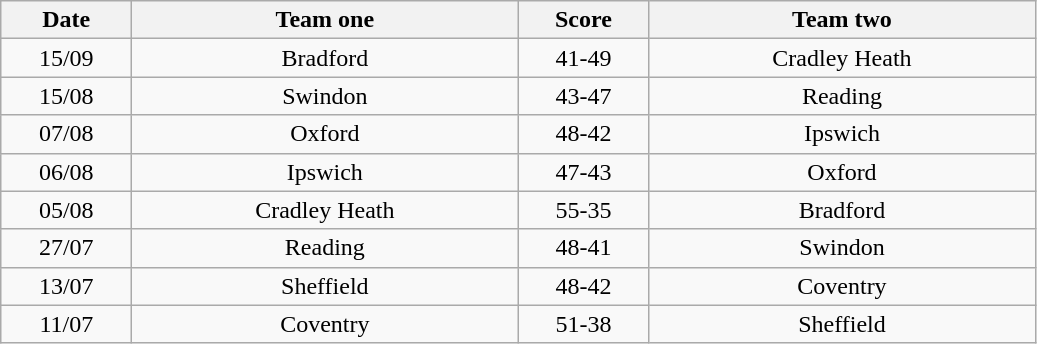<table class="wikitable" style="text-align: center">
<tr>
<th width=80>Date</th>
<th width=250>Team one</th>
<th width=80>Score</th>
<th width=250>Team two</th>
</tr>
<tr>
<td>15/09</td>
<td>Bradford</td>
<td>41-49</td>
<td>Cradley Heath</td>
</tr>
<tr>
<td>15/08</td>
<td>Swindon</td>
<td>43-47</td>
<td>Reading</td>
</tr>
<tr>
<td>07/08</td>
<td>Oxford</td>
<td>48-42</td>
<td>Ipswich</td>
</tr>
<tr>
<td>06/08</td>
<td>Ipswich</td>
<td>47-43</td>
<td>Oxford</td>
</tr>
<tr>
<td>05/08</td>
<td>Cradley Heath</td>
<td>55-35</td>
<td>Bradford</td>
</tr>
<tr>
<td>27/07</td>
<td>Reading</td>
<td>48-41</td>
<td>Swindon</td>
</tr>
<tr>
<td>13/07</td>
<td>Sheffield</td>
<td>48-42</td>
<td>Coventry</td>
</tr>
<tr>
<td>11/07</td>
<td>Coventry</td>
<td>51-38</td>
<td>Sheffield</td>
</tr>
</table>
